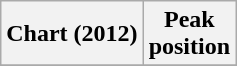<table class="wikitable plainrowheaders" style="text-align:center">
<tr>
<th>Chart (2012)</th>
<th>Peak<br>position</th>
</tr>
<tr>
</tr>
</table>
